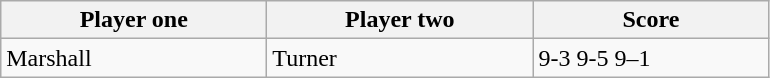<table class="wikitable">
<tr>
<th width=170>Player one</th>
<th width=170>Player two</th>
<th width=150>Score</th>
</tr>
<tr>
<td> Marshall</td>
<td> Turner</td>
<td>9-3 9-5 9–1</td>
</tr>
</table>
